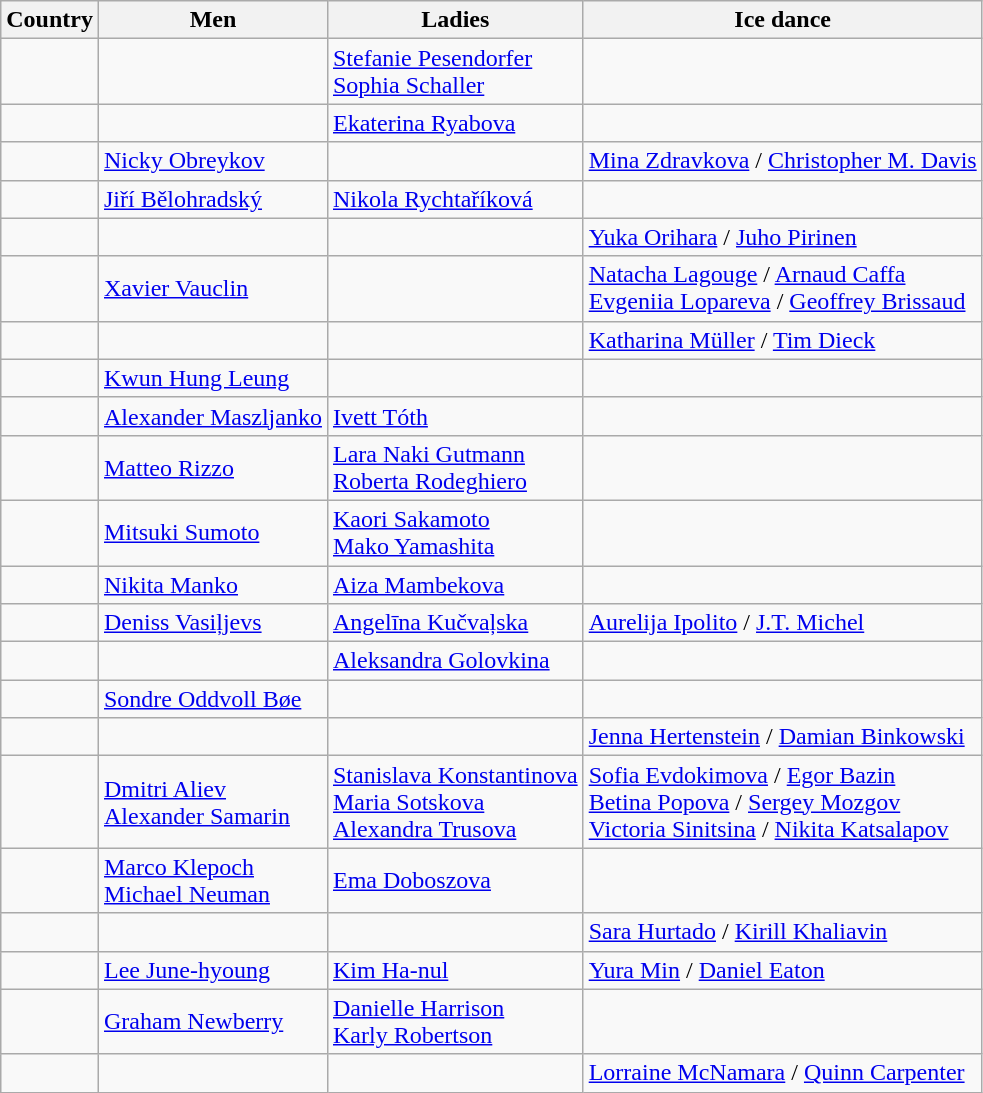<table class="wikitable">
<tr>
<th>Country</th>
<th>Men</th>
<th>Ladies</th>
<th>Ice dance</th>
</tr>
<tr>
<td></td>
<td></td>
<td><a href='#'>Stefanie Pesendorfer</a> <br> <a href='#'>Sophia Schaller</a></td>
<td></td>
</tr>
<tr>
<td></td>
<td></td>
<td><a href='#'>Ekaterina Ryabova</a></td>
<td></td>
</tr>
<tr>
<td></td>
<td><a href='#'>Nicky Obreykov</a></td>
<td></td>
<td><a href='#'>Mina Zdravkova</a> / <a href='#'>Christopher M. Davis</a></td>
</tr>
<tr>
<td></td>
<td><a href='#'>Jiří Bělohradský</a></td>
<td><a href='#'>Nikola Rychtaříková</a></td>
<td></td>
</tr>
<tr>
<td></td>
<td></td>
<td></td>
<td><a href='#'>Yuka Orihara</a> / <a href='#'>Juho Pirinen</a></td>
</tr>
<tr>
<td></td>
<td><a href='#'>Xavier Vauclin</a></td>
<td></td>
<td><a href='#'>Natacha Lagouge</a> / <a href='#'>Arnaud Caffa</a> <br> <a href='#'>Evgeniia Lopareva</a> / <a href='#'>Geoffrey Brissaud</a></td>
</tr>
<tr>
<td></td>
<td></td>
<td></td>
<td><a href='#'>Katharina Müller</a> / <a href='#'>Tim Dieck</a></td>
</tr>
<tr>
<td></td>
<td><a href='#'>Kwun Hung Leung</a></td>
<td></td>
<td></td>
</tr>
<tr>
<td></td>
<td><a href='#'>Alexander Maszljanko</a></td>
<td><a href='#'>Ivett Tóth</a></td>
<td></td>
</tr>
<tr>
<td></td>
<td><a href='#'>Matteo Rizzo</a></td>
<td><a href='#'>Lara Naki Gutmann</a> <br> <a href='#'>Roberta Rodeghiero</a></td>
<td></td>
</tr>
<tr>
<td></td>
<td><a href='#'>Mitsuki Sumoto</a></td>
<td><a href='#'>Kaori Sakamoto</a> <br> <a href='#'>Mako Yamashita</a></td>
<td></td>
</tr>
<tr>
<td></td>
<td><a href='#'>Nikita Manko</a></td>
<td><a href='#'>Aiza Mambekova</a></td>
<td></td>
</tr>
<tr>
<td></td>
<td><a href='#'>Deniss Vasiļjevs</a></td>
<td><a href='#'>Angelīna Kučvaļska</a></td>
<td><a href='#'>Aurelija Ipolito</a> / <a href='#'>J.T. Michel</a></td>
</tr>
<tr>
<td></td>
<td></td>
<td><a href='#'>Aleksandra Golovkina</a></td>
<td></td>
</tr>
<tr>
<td></td>
<td><a href='#'>Sondre Oddvoll Bøe</a></td>
<td></td>
<td></td>
</tr>
<tr>
<td></td>
<td></td>
<td></td>
<td><a href='#'>Jenna Hertenstein</a> / <a href='#'>Damian Binkowski</a></td>
</tr>
<tr>
<td></td>
<td><a href='#'>Dmitri Aliev</a> <br> <a href='#'>Alexander Samarin</a></td>
<td><a href='#'>Stanislava Konstantinova</a> <br> <a href='#'>Maria Sotskova</a> <br> <a href='#'>Alexandra Trusova</a></td>
<td><a href='#'>Sofia Evdokimova</a> / <a href='#'>Egor Bazin</a> <br> <a href='#'>Betina Popova</a> / <a href='#'>Sergey Mozgov</a> <br> <a href='#'>Victoria Sinitsina</a> / <a href='#'>Nikita Katsalapov</a></td>
</tr>
<tr>
<td></td>
<td><a href='#'>Marco Klepoch</a> <br> <a href='#'>Michael Neuman</a></td>
<td><a href='#'>Ema Doboszova</a></td>
<td></td>
</tr>
<tr>
<td></td>
<td></td>
<td></td>
<td><a href='#'>Sara Hurtado</a> / <a href='#'>Kirill Khaliavin</a></td>
</tr>
<tr>
<td></td>
<td><a href='#'>Lee June-hyoung</a></td>
<td><a href='#'>Kim Ha-nul</a></td>
<td><a href='#'>Yura Min</a> / <a href='#'>Daniel Eaton</a></td>
</tr>
<tr>
<td></td>
<td><a href='#'>Graham Newberry</a></td>
<td><a href='#'>Danielle Harrison</a> <br> <a href='#'>Karly Robertson</a></td>
<td></td>
</tr>
<tr>
<td></td>
<td></td>
<td></td>
<td><a href='#'>Lorraine McNamara</a> / <a href='#'>Quinn Carpenter</a></td>
</tr>
</table>
